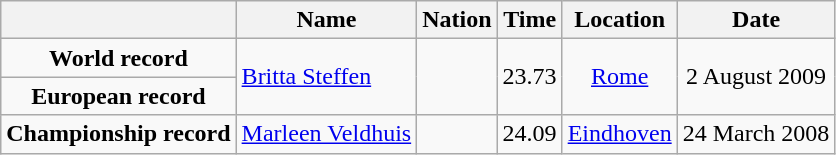<table class=wikitable style=text-align:center>
<tr>
<th></th>
<th>Name</th>
<th>Nation</th>
<th>Time</th>
<th>Location</th>
<th>Date</th>
</tr>
<tr>
<td><strong>World record</strong></td>
<td align=left rowspan=2><a href='#'>Britta Steffen</a></td>
<td align=left rowspan=2></td>
<td align=left rowspan=2>23.73</td>
<td rowspan=2><a href='#'>Rome</a></td>
<td rowspan=2>2 August 2009</td>
</tr>
<tr>
<td><strong>European record</strong></td>
</tr>
<tr>
<td><strong>Championship record</strong></td>
<td align=left><a href='#'>Marleen Veldhuis</a></td>
<td align=left></td>
<td align=left>24.09</td>
<td><a href='#'>Eindhoven</a></td>
<td>24 March 2008</td>
</tr>
</table>
